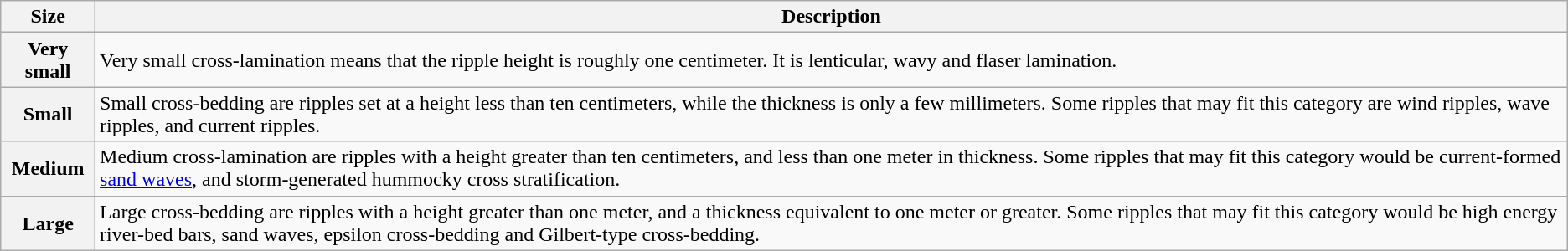<table class="wikitable">
<tr>
<th>Size</th>
<th>Description</th>
</tr>
<tr>
<th>Very small</th>
<td>Very small cross-lamination means that the ripple height is roughly one centimeter.  It is lenticular, wavy and flaser lamination.</td>
</tr>
<tr>
<th>Small</th>
<td>Small cross-bedding are ripples set at a height less than ten centimeters, while the thickness is only a few millimeters.  Some ripples that may fit this category are wind ripples, wave ripples, and current ripples.</td>
</tr>
<tr>
<th>Medium</th>
<td>Medium cross-lamination are ripples with a height greater than ten centimeters, and less than one meter in thickness.  Some ripples that may fit this category would be current-formed <a href='#'>sand waves</a>, and storm-generated hummocky cross stratification.</td>
</tr>
<tr>
<th>Large</th>
<td>Large cross-bedding are ripples with a height greater than one meter, and a thickness equivalent to one meter or greater.  Some ripples that may fit this category would be high energy river-bed bars, sand waves, epsilon cross-bedding and Gilbert-type cross-bedding.</td>
</tr>
</table>
